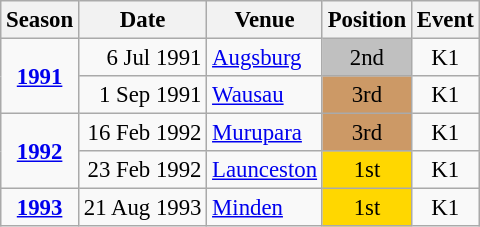<table class="wikitable" style="text-align:center; font-size:95%;">
<tr>
<th>Season</th>
<th>Date</th>
<th>Venue</th>
<th>Position</th>
<th>Event</th>
</tr>
<tr>
<td rowspan=2><strong><a href='#'>1991</a></strong></td>
<td align=right>6 Jul 1991</td>
<td align=left><a href='#'>Augsburg</a></td>
<td bgcolor=silver>2nd</td>
<td>K1</td>
</tr>
<tr>
<td align=right>1 Sep 1991</td>
<td align=left><a href='#'>Wausau</a></td>
<td bgcolor=cc9966>3rd</td>
<td>K1</td>
</tr>
<tr>
<td rowspan=2><strong><a href='#'>1992</a></strong></td>
<td align=right>16 Feb 1992</td>
<td align=left><a href='#'>Murupara</a></td>
<td bgcolor=cc9966>3rd</td>
<td>K1</td>
</tr>
<tr>
<td align=right>23 Feb 1992</td>
<td align=left><a href='#'>Launceston</a></td>
<td bgcolor=gold>1st</td>
<td>K1</td>
</tr>
<tr>
<td><strong><a href='#'>1993</a></strong></td>
<td align=right>21 Aug 1993</td>
<td align=left><a href='#'>Minden</a></td>
<td bgcolor=gold>1st</td>
<td>K1</td>
</tr>
</table>
